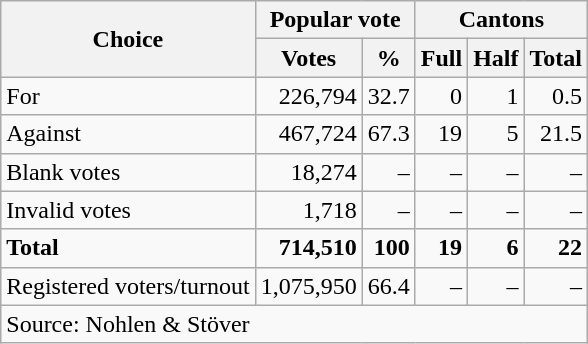<table class=wikitable style=text-align:right>
<tr>
<th rowspan=2>Choice</th>
<th colspan=2>Popular vote</th>
<th colspan=3>Cantons</th>
</tr>
<tr>
<th>Votes</th>
<th>%</th>
<th>Full</th>
<th>Half</th>
<th>Total</th>
</tr>
<tr>
<td align=left>For</td>
<td>226,794</td>
<td>32.7</td>
<td>0</td>
<td>1</td>
<td>0.5</td>
</tr>
<tr>
<td align=left>Against</td>
<td>467,724</td>
<td>67.3</td>
<td>19</td>
<td>5</td>
<td>21.5</td>
</tr>
<tr>
<td align=left>Blank votes</td>
<td>18,274</td>
<td>–</td>
<td>–</td>
<td>–</td>
<td>–</td>
</tr>
<tr>
<td align=left>Invalid votes</td>
<td>1,718</td>
<td>–</td>
<td>–</td>
<td>–</td>
<td>–</td>
</tr>
<tr>
<td align=left><strong>Total</strong></td>
<td><strong>714,510</strong></td>
<td><strong>100</strong></td>
<td><strong>19</strong></td>
<td><strong>6</strong></td>
<td><strong>22</strong></td>
</tr>
<tr>
<td align=left>Registered voters/turnout</td>
<td>1,075,950</td>
<td>66.4</td>
<td>–</td>
<td>–</td>
<td>–</td>
</tr>
<tr>
<td align=left colspan=6>Source: Nohlen & Stöver</td>
</tr>
</table>
